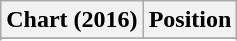<table class="wikitable sortable plainrowheaders" style="text-align:center">
<tr>
<th scope="col">Chart (2016)</th>
<th scope="col">Position</th>
</tr>
<tr>
</tr>
<tr>
</tr>
</table>
